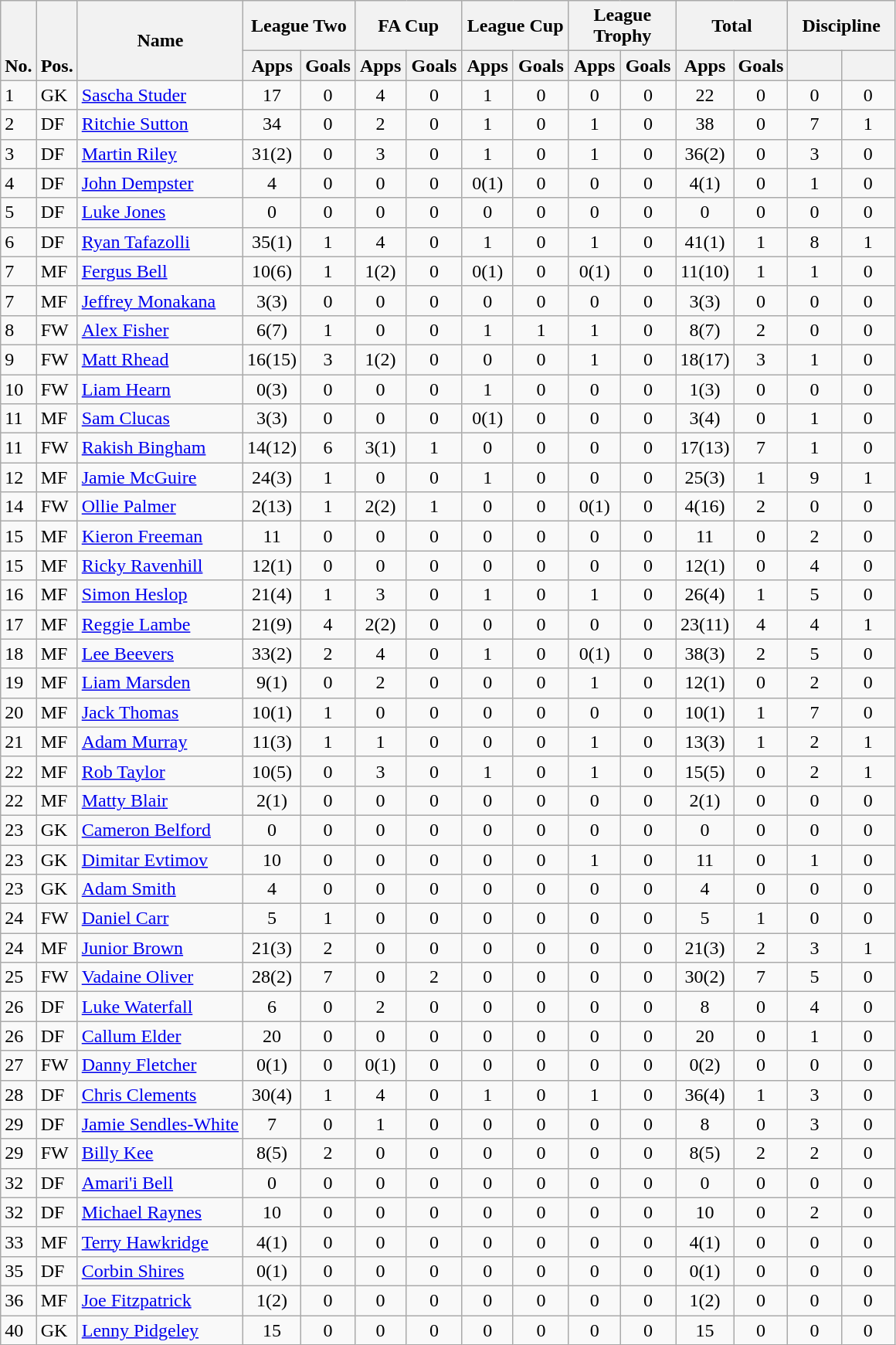<table class="wikitable" style="text-align:center">
<tr>
<th rowspan="2" valign="bottom">No.</th>
<th rowspan="2" valign="bottom">Pos.</th>
<th rowspan="2">Name</th>
<th colspan="2" width="85">League Two</th>
<th colspan="2" width="85">FA Cup</th>
<th colspan="2" width="85">League Cup</th>
<th colspan="2" width="85">League Trophy</th>
<th colspan="2" width="85">Total</th>
<th colspan="2" width="85">Discipline</th>
</tr>
<tr>
<th>Apps</th>
<th>Goals</th>
<th>Apps</th>
<th>Goals</th>
<th>Apps</th>
<th>Goals</th>
<th>Apps</th>
<th>Goals</th>
<th>Apps</th>
<th>Goals</th>
<th></th>
<th></th>
</tr>
<tr>
<td align="left">1</td>
<td align="left">GK</td>
<td align="left"> <a href='#'>Sascha Studer</a></td>
<td>17</td>
<td>0</td>
<td>4</td>
<td>0</td>
<td>1</td>
<td>0</td>
<td>0</td>
<td>0</td>
<td>22</td>
<td>0</td>
<td>0</td>
<td>0</td>
</tr>
<tr>
<td align="left">2</td>
<td align="left">DF</td>
<td align="left"> <a href='#'>Ritchie Sutton</a></td>
<td>34</td>
<td>0</td>
<td>2</td>
<td>0</td>
<td>1</td>
<td>0</td>
<td>1</td>
<td>0</td>
<td>38</td>
<td>0</td>
<td>7</td>
<td>1</td>
</tr>
<tr>
<td align="left">3</td>
<td align="left">DF</td>
<td align="left"> <a href='#'>Martin Riley</a></td>
<td>31(2)</td>
<td>0</td>
<td>3</td>
<td>0</td>
<td>1</td>
<td>0</td>
<td>1</td>
<td>0</td>
<td>36(2)</td>
<td>0</td>
<td>3</td>
<td>0</td>
</tr>
<tr>
<td align="left">4</td>
<td align="left">DF</td>
<td align="left"> <a href='#'>John Dempster</a></td>
<td>4</td>
<td>0</td>
<td>0</td>
<td>0</td>
<td>0(1)</td>
<td>0</td>
<td>0</td>
<td>0</td>
<td>4(1)</td>
<td>0</td>
<td>1</td>
<td>0</td>
</tr>
<tr>
<td align="left">5</td>
<td align="left">DF</td>
<td align="left"> <a href='#'>Luke Jones</a></td>
<td>0</td>
<td>0</td>
<td>0</td>
<td>0</td>
<td>0</td>
<td>0</td>
<td>0</td>
<td>0</td>
<td>0</td>
<td>0</td>
<td>0</td>
<td>0</td>
</tr>
<tr>
<td align="left">6</td>
<td align="left">DF</td>
<td align="left"> <a href='#'>Ryan Tafazolli</a></td>
<td>35(1)</td>
<td>1</td>
<td>4</td>
<td>0</td>
<td>1</td>
<td>0</td>
<td>1</td>
<td>0</td>
<td>41(1)</td>
<td>1</td>
<td>8</td>
<td>1</td>
</tr>
<tr>
<td align="left">7</td>
<td align="left">MF</td>
<td align="left"> <a href='#'>Fergus Bell</a></td>
<td>10(6)</td>
<td>1</td>
<td>1(2)</td>
<td>0</td>
<td>0(1)</td>
<td>0</td>
<td>0(1)</td>
<td>0</td>
<td>11(10)</td>
<td>1</td>
<td>1</td>
<td>0</td>
</tr>
<tr>
<td align="left">7</td>
<td align="left">MF</td>
<td align="left"> <a href='#'>Jeffrey Monakana</a></td>
<td>3(3)</td>
<td>0</td>
<td>0</td>
<td>0</td>
<td>0</td>
<td>0</td>
<td>0</td>
<td>0</td>
<td>3(3)</td>
<td>0</td>
<td>0</td>
<td>0</td>
</tr>
<tr>
<td align="left">8</td>
<td align="left">FW</td>
<td align="left"> <a href='#'>Alex Fisher</a></td>
<td>6(7)</td>
<td>1</td>
<td>0</td>
<td>0</td>
<td>1</td>
<td>1</td>
<td>1</td>
<td>0</td>
<td>8(7)</td>
<td>2</td>
<td>0</td>
<td>0</td>
</tr>
<tr>
<td align="left">9</td>
<td align="left">FW</td>
<td align="left"> <a href='#'>Matt Rhead</a></td>
<td>16(15)</td>
<td>3</td>
<td>1(2)</td>
<td>0</td>
<td>0</td>
<td>0</td>
<td>1</td>
<td>0</td>
<td>18(17)</td>
<td>3</td>
<td>1</td>
<td>0</td>
</tr>
<tr>
<td align="left">10</td>
<td align="left">FW</td>
<td align="left"> <a href='#'>Liam Hearn</a></td>
<td>0(3)</td>
<td>0</td>
<td>0</td>
<td>0</td>
<td>1</td>
<td>0</td>
<td>0</td>
<td>0</td>
<td>1(3)</td>
<td>0</td>
<td>0</td>
<td>0</td>
</tr>
<tr>
<td align="left">11</td>
<td align="left">MF</td>
<td align="left"> <a href='#'>Sam Clucas</a></td>
<td>3(3)</td>
<td>0</td>
<td>0</td>
<td>0</td>
<td>0(1)</td>
<td>0</td>
<td>0</td>
<td>0</td>
<td>3(4)</td>
<td>0</td>
<td>1</td>
<td>0</td>
</tr>
<tr>
<td align="left">11</td>
<td align="left">FW</td>
<td align="left"> <a href='#'>Rakish Bingham</a></td>
<td>14(12)</td>
<td>6</td>
<td>3(1)</td>
<td>1</td>
<td>0</td>
<td>0</td>
<td>0</td>
<td>0</td>
<td>17(13)</td>
<td>7</td>
<td>1</td>
<td>0</td>
</tr>
<tr>
<td align="left">12</td>
<td align="left">MF</td>
<td align="left"> <a href='#'>Jamie McGuire</a></td>
<td>24(3)</td>
<td>1</td>
<td>0</td>
<td>0</td>
<td>1</td>
<td>0</td>
<td>0</td>
<td>0</td>
<td>25(3)</td>
<td>1</td>
<td>9</td>
<td>1</td>
</tr>
<tr>
<td align="left">14</td>
<td align="left">FW</td>
<td align="left"> <a href='#'>Ollie Palmer</a></td>
<td>2(13)</td>
<td>1</td>
<td>2(2)</td>
<td>1</td>
<td>0</td>
<td>0</td>
<td>0(1)</td>
<td>0</td>
<td>4(16)</td>
<td>2</td>
<td>0</td>
<td>0</td>
</tr>
<tr>
<td align="left">15</td>
<td align="left">MF</td>
<td align="left"> <a href='#'>Kieron Freeman</a></td>
<td>11</td>
<td>0</td>
<td>0</td>
<td>0</td>
<td>0</td>
<td>0</td>
<td>0</td>
<td>0</td>
<td>11</td>
<td>0</td>
<td>2</td>
<td>0</td>
</tr>
<tr>
<td align="left">15</td>
<td align="left">MF</td>
<td align="left"> <a href='#'>Ricky Ravenhill</a></td>
<td>12(1)</td>
<td>0</td>
<td>0</td>
<td>0</td>
<td>0</td>
<td>0</td>
<td>0</td>
<td>0</td>
<td>12(1)</td>
<td>0</td>
<td>4</td>
<td>0</td>
</tr>
<tr>
<td align="left">16</td>
<td align="left">MF</td>
<td align="left"> <a href='#'>Simon Heslop</a></td>
<td>21(4)</td>
<td>1</td>
<td>3</td>
<td>0</td>
<td>1</td>
<td>0</td>
<td>1</td>
<td>0</td>
<td>26(4)</td>
<td>1</td>
<td>5</td>
<td>0</td>
</tr>
<tr>
<td align="left">17</td>
<td align="left">MF</td>
<td align="left"> <a href='#'>Reggie Lambe</a></td>
<td>21(9)</td>
<td>4</td>
<td>2(2)</td>
<td>0</td>
<td>0</td>
<td>0</td>
<td>0</td>
<td>0</td>
<td>23(11)</td>
<td>4</td>
<td>4</td>
<td>1</td>
</tr>
<tr>
<td align="left">18</td>
<td align="left">MF</td>
<td align="left"> <a href='#'>Lee Beevers</a></td>
<td>33(2)</td>
<td>2</td>
<td>4</td>
<td>0</td>
<td>1</td>
<td>0</td>
<td>0(1)</td>
<td>0</td>
<td>38(3)</td>
<td>2</td>
<td>5</td>
<td>0</td>
</tr>
<tr>
<td align="left">19</td>
<td align="left">MF</td>
<td align="left"> <a href='#'>Liam Marsden</a></td>
<td>9(1)</td>
<td>0</td>
<td>2</td>
<td>0</td>
<td>0</td>
<td>0</td>
<td>1</td>
<td>0</td>
<td>12(1)</td>
<td>0</td>
<td>2</td>
<td>0</td>
</tr>
<tr>
<td align="left">20</td>
<td align="left">MF</td>
<td align="left"> <a href='#'>Jack Thomas</a></td>
<td>10(1)</td>
<td>1</td>
<td>0</td>
<td>0</td>
<td>0</td>
<td>0</td>
<td>0</td>
<td>0</td>
<td>10(1)</td>
<td>1</td>
<td>7</td>
<td>0</td>
</tr>
<tr>
<td align="left">21</td>
<td align="left">MF</td>
<td align="left"> <a href='#'>Adam Murray</a></td>
<td>11(3)</td>
<td>1</td>
<td>1</td>
<td>0</td>
<td>0</td>
<td>0</td>
<td>1</td>
<td>0</td>
<td>13(3)</td>
<td>1</td>
<td>2</td>
<td>1</td>
</tr>
<tr>
<td align="left">22</td>
<td align="left">MF</td>
<td align="left"> <a href='#'>Rob Taylor</a></td>
<td>10(5)</td>
<td>0</td>
<td>3</td>
<td>0</td>
<td>1</td>
<td>0</td>
<td>1</td>
<td>0</td>
<td>15(5)</td>
<td>0</td>
<td>2</td>
<td>1</td>
</tr>
<tr>
<td align="left">22</td>
<td align="left">MF</td>
<td align="left"> <a href='#'>Matty Blair</a></td>
<td>2(1)</td>
<td>0</td>
<td>0</td>
<td>0</td>
<td>0</td>
<td>0</td>
<td>0</td>
<td>0</td>
<td>2(1)</td>
<td>0</td>
<td>0</td>
<td>0</td>
</tr>
<tr>
<td align="left">23</td>
<td align="left">GK</td>
<td align="left"> <a href='#'>Cameron Belford</a></td>
<td>0</td>
<td>0</td>
<td>0</td>
<td>0</td>
<td>0</td>
<td>0</td>
<td>0</td>
<td>0</td>
<td>0</td>
<td>0</td>
<td>0</td>
<td>0</td>
</tr>
<tr>
<td align="left">23</td>
<td align="left">GK</td>
<td align="left"> <a href='#'>Dimitar Evtimov</a></td>
<td>10</td>
<td>0</td>
<td>0</td>
<td>0</td>
<td>0</td>
<td>0</td>
<td>1</td>
<td>0</td>
<td>11</td>
<td>0</td>
<td>1</td>
<td>0</td>
</tr>
<tr>
<td align="left">23</td>
<td align="left">GK</td>
<td align="left"> <a href='#'>Adam Smith</a></td>
<td>4</td>
<td>0</td>
<td>0</td>
<td>0</td>
<td>0</td>
<td>0</td>
<td>0</td>
<td>0</td>
<td>4</td>
<td>0</td>
<td>0</td>
<td>0</td>
</tr>
<tr>
<td align="left">24</td>
<td align="left">FW</td>
<td align="left"> <a href='#'>Daniel Carr</a></td>
<td>5</td>
<td>1</td>
<td>0</td>
<td>0</td>
<td>0</td>
<td>0</td>
<td>0</td>
<td>0</td>
<td>5</td>
<td>1</td>
<td>0</td>
<td>0</td>
</tr>
<tr>
<td align="left">24</td>
<td align="left">MF</td>
<td align="left"> <a href='#'>Junior Brown</a></td>
<td>21(3)</td>
<td>2</td>
<td>0</td>
<td>0</td>
<td>0</td>
<td>0</td>
<td>0</td>
<td>0</td>
<td>21(3)</td>
<td>2</td>
<td>3</td>
<td>1</td>
</tr>
<tr>
<td align="left">25</td>
<td align="left">FW</td>
<td align="left"> <a href='#'>Vadaine Oliver</a></td>
<td>28(2)</td>
<td>7</td>
<td>0</td>
<td>2</td>
<td>0</td>
<td>0</td>
<td>0</td>
<td>0</td>
<td>30(2)</td>
<td>7</td>
<td>5</td>
<td>0</td>
</tr>
<tr>
<td align="left">26</td>
<td align="left">DF</td>
<td align="left"> <a href='#'>Luke Waterfall</a></td>
<td>6</td>
<td>0</td>
<td>2</td>
<td>0</td>
<td>0</td>
<td>0</td>
<td>0</td>
<td>0</td>
<td>8</td>
<td>0</td>
<td>4</td>
<td>0</td>
</tr>
<tr>
<td align="left">26</td>
<td align="left">DF</td>
<td align="left"> <a href='#'>Callum Elder</a></td>
<td>20</td>
<td>0</td>
<td>0</td>
<td>0</td>
<td>0</td>
<td>0</td>
<td>0</td>
<td>0</td>
<td>20</td>
<td>0</td>
<td>1</td>
<td>0</td>
</tr>
<tr>
<td align="left">27</td>
<td align="left">FW</td>
<td align="left"> <a href='#'>Danny Fletcher</a></td>
<td>0(1)</td>
<td>0</td>
<td>0(1)</td>
<td>0</td>
<td>0</td>
<td>0</td>
<td>0</td>
<td>0</td>
<td>0(2)</td>
<td>0</td>
<td>0</td>
<td>0</td>
</tr>
<tr>
<td align="left">28</td>
<td align="left">DF</td>
<td align="left"> <a href='#'>Chris Clements</a></td>
<td>30(4)</td>
<td>1</td>
<td>4</td>
<td>0</td>
<td>1</td>
<td>0</td>
<td>1</td>
<td>0</td>
<td>36(4)</td>
<td>1</td>
<td>3</td>
<td>0</td>
</tr>
<tr>
<td align="left">29</td>
<td align="left">DF</td>
<td align="left"> <a href='#'>Jamie Sendles-White</a></td>
<td>7</td>
<td>0</td>
<td>1</td>
<td>0</td>
<td>0</td>
<td>0</td>
<td>0</td>
<td>0</td>
<td>8</td>
<td>0</td>
<td>3</td>
<td>0</td>
</tr>
<tr>
<td align="left">29</td>
<td align="left">FW</td>
<td align="left"> <a href='#'>Billy Kee</a></td>
<td>8(5)</td>
<td>2</td>
<td>0</td>
<td>0</td>
<td>0</td>
<td>0</td>
<td>0</td>
<td>0</td>
<td>8(5)</td>
<td>2</td>
<td>2</td>
<td>0</td>
</tr>
<tr>
<td align="left">32</td>
<td align="left">DF</td>
<td align="left"> <a href='#'>Amari'i Bell</a></td>
<td>0</td>
<td>0</td>
<td>0</td>
<td>0</td>
<td>0</td>
<td>0</td>
<td>0</td>
<td>0</td>
<td>0</td>
<td>0</td>
<td>0</td>
<td>0</td>
</tr>
<tr>
<td align="left">32</td>
<td align="left">DF</td>
<td align="left"> <a href='#'>Michael Raynes</a></td>
<td>10</td>
<td>0</td>
<td>0</td>
<td>0</td>
<td>0</td>
<td>0</td>
<td>0</td>
<td>0</td>
<td>10</td>
<td>0</td>
<td>2</td>
<td>0</td>
</tr>
<tr>
<td align="left">33</td>
<td align="left">MF</td>
<td align="left"> <a href='#'>Terry Hawkridge</a></td>
<td>4(1)</td>
<td>0</td>
<td>0</td>
<td>0</td>
<td>0</td>
<td>0</td>
<td>0</td>
<td>0</td>
<td>4(1)</td>
<td>0</td>
<td>0</td>
<td>0</td>
</tr>
<tr>
<td align="left">35</td>
<td align="left">DF</td>
<td align="left"> <a href='#'>Corbin Shires</a></td>
<td>0(1)</td>
<td>0</td>
<td>0</td>
<td>0</td>
<td>0</td>
<td>0</td>
<td>0</td>
<td>0</td>
<td>0(1)</td>
<td>0</td>
<td>0</td>
<td>0</td>
</tr>
<tr>
<td align="left">36</td>
<td align="left">MF</td>
<td align="left"> <a href='#'>Joe Fitzpatrick</a></td>
<td>1(2)</td>
<td>0</td>
<td>0</td>
<td>0</td>
<td>0</td>
<td>0</td>
<td>0</td>
<td>0</td>
<td>1(2)</td>
<td>0</td>
<td>0</td>
<td>0</td>
</tr>
<tr>
<td align="left">40</td>
<td align="left">GK</td>
<td align="left"> <a href='#'>Lenny Pidgeley</a></td>
<td>15</td>
<td>0</td>
<td>0</td>
<td>0</td>
<td>0</td>
<td>0</td>
<td>0</td>
<td>0</td>
<td>15</td>
<td>0</td>
<td>0</td>
<td>0</td>
</tr>
</table>
